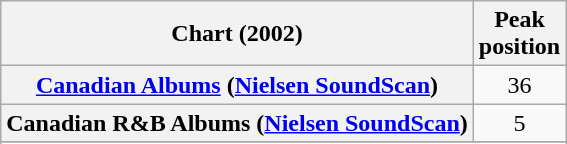<table class="wikitable plainrowheaders sortable" style="text-align:center;">
<tr>
<th scope="col">Chart (2002)</th>
<th scope="col">Peak<br>position</th>
</tr>
<tr>
<th scope="row"><a href='#'>Canadian Albums</a> (<a href='#'>Nielsen SoundScan</a>)</th>
<td>36</td>
</tr>
<tr>
<th scope="row">Canadian R&B Albums (<a href='#'>Nielsen SoundScan</a>)</th>
<td style="text-align:center;">5</td>
</tr>
<tr>
</tr>
<tr>
</tr>
<tr>
</tr>
<tr>
</tr>
<tr>
</tr>
<tr>
</tr>
<tr>
</tr>
<tr>
</tr>
<tr>
</tr>
</table>
